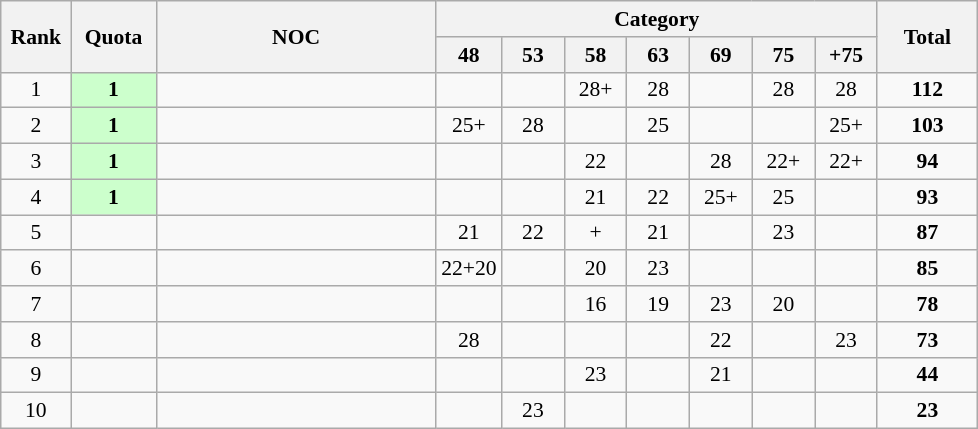<table class="wikitable" style="text-align:center; font-size:90%">
<tr>
<th rowspan=2 width=40>Rank</th>
<th rowspan=2 width=50>Quota</th>
<th rowspan=2 width=180>NOC</th>
<th colspan=7>Category</th>
<th rowspan=2 width=60>Total</th>
</tr>
<tr>
<th width=35>48</th>
<th width=35>53</th>
<th width=35>58</th>
<th width=35>63</th>
<th width=35>69</th>
<th width=35>75</th>
<th width=35>+75</th>
</tr>
<tr>
<td>1</td>
<td bgcolor=#ccffcc><strong>1</strong></td>
<td align=left></td>
<td></td>
<td></td>
<td>28+</td>
<td>28</td>
<td></td>
<td>28</td>
<td>28</td>
<td><strong>112</strong></td>
</tr>
<tr>
<td>2</td>
<td bgcolor=#ccffcc><strong>1</strong></td>
<td align=left></td>
<td>25+</td>
<td>28</td>
<td></td>
<td>25</td>
<td></td>
<td></td>
<td>25+</td>
<td><strong>103</strong></td>
</tr>
<tr>
<td>3</td>
<td bgcolor=#ccffcc><strong>1</strong></td>
<td align=left></td>
<td></td>
<td></td>
<td>22</td>
<td></td>
<td>28</td>
<td>22+</td>
<td>22+</td>
<td><strong>94</strong></td>
</tr>
<tr>
<td>4</td>
<td bgcolor=#ccffcc><strong>1</strong></td>
<td align=left></td>
<td></td>
<td></td>
<td>21</td>
<td>22</td>
<td>25+</td>
<td>25</td>
<td></td>
<td><strong>93</strong></td>
</tr>
<tr>
<td>5</td>
<td></td>
<td align=left></td>
<td>21</td>
<td>22</td>
<td>+</td>
<td>21</td>
<td></td>
<td>23</td>
<td></td>
<td><strong>87</strong></td>
</tr>
<tr>
<td>6</td>
<td></td>
<td align=left></td>
<td>22+20</td>
<td></td>
<td>20</td>
<td>23</td>
<td></td>
<td></td>
<td></td>
<td><strong>85</strong></td>
</tr>
<tr>
<td>7</td>
<td></td>
<td align=left></td>
<td></td>
<td></td>
<td>16</td>
<td>19</td>
<td>23</td>
<td>20</td>
<td></td>
<td><strong>78</strong></td>
</tr>
<tr>
<td>8</td>
<td></td>
<td align=left></td>
<td>28</td>
<td></td>
<td></td>
<td></td>
<td>22</td>
<td></td>
<td>23</td>
<td><strong>73</strong></td>
</tr>
<tr>
<td>9</td>
<td></td>
<td align=left></td>
<td></td>
<td></td>
<td>23</td>
<td></td>
<td>21</td>
<td></td>
<td></td>
<td><strong>44</strong></td>
</tr>
<tr>
<td>10</td>
<td></td>
<td align=left></td>
<td></td>
<td>23</td>
<td></td>
<td></td>
<td></td>
<td></td>
<td></td>
<td><strong>23 </strong></td>
</tr>
</table>
